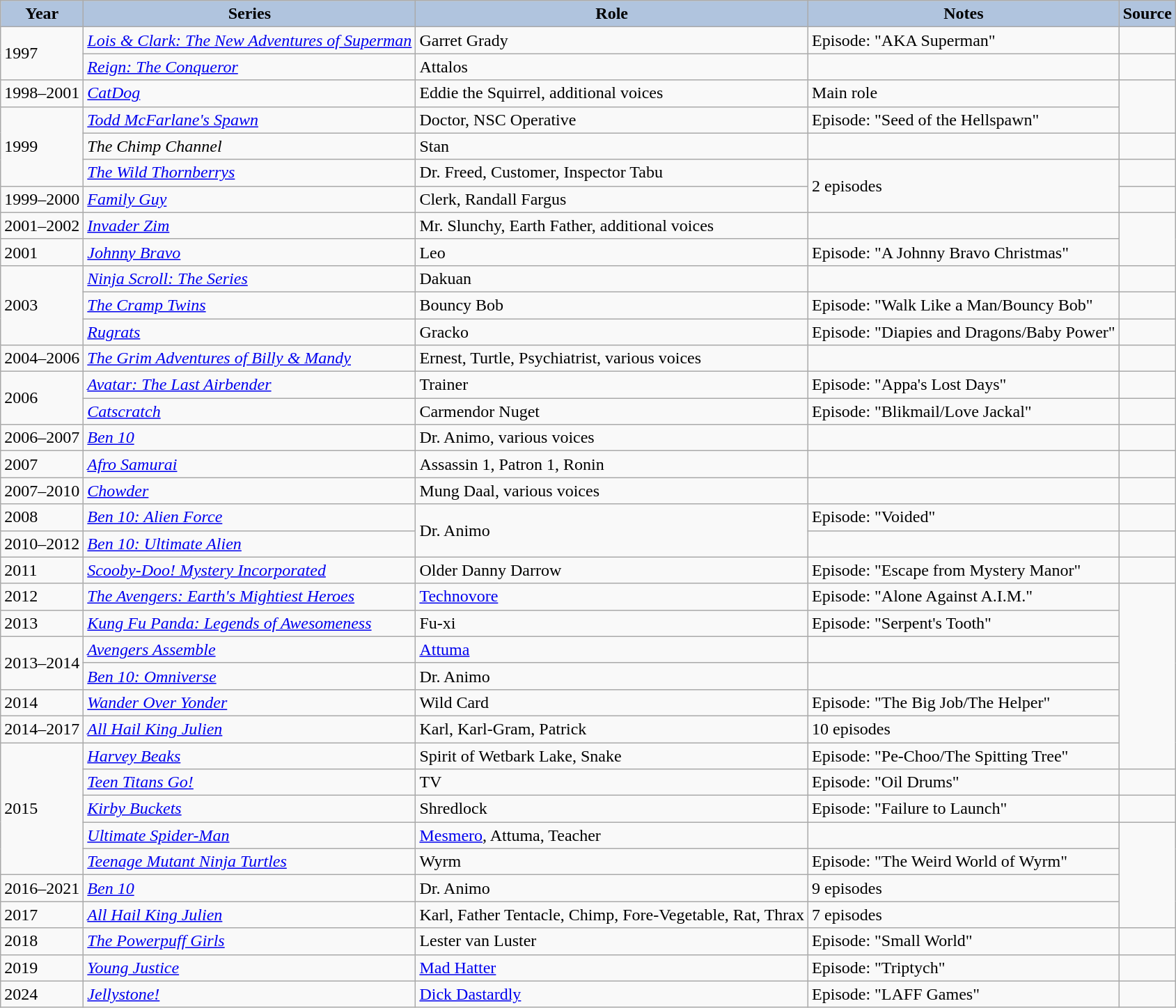<table class="wikitable sortable plainrowheaders">
<tr>
<th style="background:#b0c4de;">Year</th>
<th style="background:#b0c4de;">Series</th>
<th style="background:#b0c4de;">Role</th>
<th style="background:#b0c4de;" class="unsortable">Notes</th>
<th style="background:#b0c4de;" class="unsortable">Source</th>
</tr>
<tr>
<td rowspan=2>1997</td>
<td><em><a href='#'>Lois & Clark: The New Adventures of Superman</a></em></td>
<td>Garret Grady</td>
<td>Episode: "AKA Superman"</td>
<td></td>
</tr>
<tr>
<td><em><a href='#'>Reign: The Conqueror</a></em></td>
<td>Attalos</td>
<td></td>
<td></td>
</tr>
<tr>
<td>1998–2001</td>
<td><em><a href='#'>CatDog</a></em></td>
<td>Eddie the Squirrel, additional voices</td>
<td>Main role</td>
<td rowspan="2"></td>
</tr>
<tr>
<td rowspan=3>1999</td>
<td><em><a href='#'>Todd McFarlane's Spawn</a></em></td>
<td>Doctor, NSC Operative</td>
<td>Episode: "Seed of the Hellspawn"</td>
</tr>
<tr>
<td><em>The Chimp Channel</em></td>
<td>Stan</td>
<td></td>
<td></td>
</tr>
<tr>
<td><em><a href='#'>The Wild Thornberrys</a></em></td>
<td>Dr. Freed, Customer, Inspector Tabu</td>
<td rowspan="2">2 episodes</td>
<td></td>
</tr>
<tr>
<td>1999–2000</td>
<td><em><a href='#'>Family Guy</a></em></td>
<td>Clerk, Randall Fargus</td>
<td></td>
</tr>
<tr>
<td>2001–2002</td>
<td><em><a href='#'>Invader Zim</a></em></td>
<td>Mr. Slunchy, Earth Father, additional voices</td>
<td></td>
<td rowspan="2"></td>
</tr>
<tr>
<td>2001</td>
<td><em><a href='#'>Johnny Bravo</a></em></td>
<td>Leo</td>
<td>Episode: "A Johnny Bravo Christmas"</td>
</tr>
<tr>
<td rowspan=3>2003</td>
<td><em><a href='#'>Ninja Scroll: The Series</a></em></td>
<td>Dakuan</td>
<td></td>
<td></td>
</tr>
<tr>
<td><em><a href='#'>The Cramp Twins</a></em></td>
<td>Bouncy Bob</td>
<td>Episode: "Walk Like a Man/Bouncy Bob"</td>
<td></td>
</tr>
<tr>
<td><em><a href='#'>Rugrats</a></em></td>
<td>Gracko</td>
<td>Episode: "Diapies and Dragons/Baby Power"</td>
<td></td>
</tr>
<tr>
<td>2004–2006</td>
<td><em><a href='#'>The Grim Adventures of Billy & Mandy</a></em></td>
<td>Ernest, Turtle, Psychiatrist, various voices</td>
<td></td>
<td></td>
</tr>
<tr>
<td rowspan=2>2006</td>
<td><em><a href='#'>Avatar: The Last Airbender</a></em></td>
<td>Trainer</td>
<td>Episode: "Appa's Lost Days"</td>
<td></td>
</tr>
<tr>
<td><em><a href='#'>Catscratch</a></em></td>
<td>Carmendor Nuget</td>
<td>Episode: "Blikmail/Love Jackal"</td>
<td></td>
</tr>
<tr>
<td>2006–2007</td>
<td><em><a href='#'>Ben 10</a></em></td>
<td>Dr. Animo, various voices</td>
<td></td>
<td></td>
</tr>
<tr>
<td>2007</td>
<td><em><a href='#'>Afro Samurai</a></em></td>
<td>Assassin 1, Patron 1, Ronin</td>
<td></td>
<td></td>
</tr>
<tr>
<td>2007–2010</td>
<td><em><a href='#'>Chowder</a></em></td>
<td>Mung Daal, various voices</td>
<td></td>
<td></td>
</tr>
<tr>
<td>2008</td>
<td><em><a href='#'>Ben 10: Alien Force</a></em></td>
<td rowspan="2">Dr. Animo</td>
<td>Episode: "Voided"</td>
<td></td>
</tr>
<tr>
<td>2010–2012</td>
<td><em><a href='#'>Ben 10: Ultimate Alien</a></em></td>
<td></td>
<td></td>
</tr>
<tr>
<td>2011</td>
<td><em><a href='#'>Scooby-Doo! Mystery Incorporated</a></em></td>
<td>Older Danny Darrow</td>
<td>Episode: "Escape from Mystery Manor"</td>
<td></td>
</tr>
<tr>
<td>2012</td>
<td><em><a href='#'>The Avengers: Earth's Mightiest Heroes</a></em></td>
<td><a href='#'>Technovore</a></td>
<td>Episode: "Alone Against A.I.M."</td>
<td rowspan="7"></td>
</tr>
<tr>
<td>2013</td>
<td><em><a href='#'>Kung Fu Panda: Legends of Awesomeness</a></em></td>
<td>Fu-xi</td>
<td>Episode: "Serpent's Tooth"</td>
</tr>
<tr>
<td rowspan=2>2013–2014</td>
<td><em><a href='#'>Avengers Assemble</a></em></td>
<td><a href='#'>Attuma</a></td>
<td></td>
</tr>
<tr>
<td><em><a href='#'>Ben 10: Omniverse</a></em></td>
<td>Dr. Animo</td>
<td></td>
</tr>
<tr>
<td>2014</td>
<td><em><a href='#'>Wander Over Yonder</a></em></td>
<td>Wild Card</td>
<td>Episode: "The Big Job/The Helper"</td>
</tr>
<tr>
<td>2014–2017</td>
<td><em><a href='#'>All Hail King Julien</a></em></td>
<td>Karl, Karl-Gram, Patrick</td>
<td>10 episodes</td>
</tr>
<tr>
<td rowspan=5>2015</td>
<td><em><a href='#'>Harvey Beaks</a></em></td>
<td>Spirit of Wetbark Lake, Snake</td>
<td>Episode: "Pe-Choo/The Spitting Tree"</td>
</tr>
<tr>
<td><em><a href='#'>Teen Titans Go!</a></em></td>
<td>TV</td>
<td>Episode: "Oil Drums"</td>
<td></td>
</tr>
<tr>
<td><em><a href='#'>Kirby Buckets</a></em></td>
<td>Shredlock</td>
<td>Episode: "Failure to Launch"</td>
<td></td>
</tr>
<tr>
<td><em><a href='#'>Ultimate Spider-Man</a></em></td>
<td><a href='#'>Mesmero</a>, Attuma, Teacher</td>
<td></td>
<td rowspan="4"></td>
</tr>
<tr>
<td><em><a href='#'>Teenage Mutant Ninja Turtles</a></em></td>
<td>Wyrm</td>
<td>Episode: "The Weird World of Wyrm"</td>
</tr>
<tr>
<td>2016–2021</td>
<td><em><a href='#'>Ben 10</a></em></td>
<td>Dr. Animo</td>
<td>9 episodes</td>
</tr>
<tr>
<td>2017</td>
<td><em><a href='#'>All Hail King Julien</a></em></td>
<td>Karl, Father Tentacle, Chimp, Fore-Vegetable, Rat, Thrax</td>
<td>7 episodes</td>
</tr>
<tr>
<td>2018</td>
<td><a href='#'><em>The Powerpuff Girls</em></a></td>
<td>Lester van Luster</td>
<td>Episode: "Small World"</td>
<td></td>
</tr>
<tr>
<td>2019</td>
<td><em><a href='#'>Young Justice</a></em></td>
<td><a href='#'>Mad Hatter</a></td>
<td>Episode: "Triptych"</td>
<td></td>
</tr>
<tr>
<td>2024</td>
<td><em><a href='#'>Jellystone!</a></em></td>
<td><a href='#'>Dick Dastardly</a></td>
<td>Episode: "LAFF Games"</td>
<td></td>
</tr>
</table>
